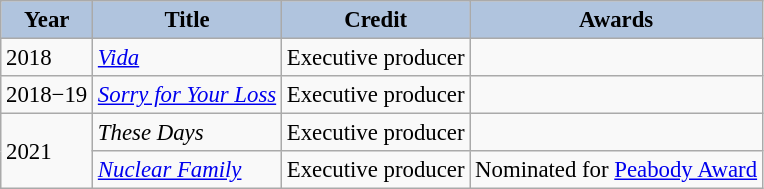<table class="wikitable" style="font-size:95%;">
<tr>
<th style="background:#B0C4DE;">Year</th>
<th style="background:#B0C4DE;">Title</th>
<th style="background:#B0C4DE;">Credit</th>
<th style="background:#B0C4DE;">Awards</th>
</tr>
<tr>
<td>2018</td>
<td><em><a href='#'>Vida</a></em></td>
<td>Executive producer</td>
<td></td>
</tr>
<tr>
<td>2018−19</td>
<td><em><a href='#'>Sorry for Your Loss</a></em></td>
<td>Executive producer</td>
<td></td>
</tr>
<tr>
<td rowspan=2>2021</td>
<td><em>These Days</em></td>
<td>Executive producer</td>
<td></td>
</tr>
<tr>
<td><em><a href='#'>Nuclear Family</a></em></td>
<td>Executive producer</td>
<td>Nominated for <a href='#'>Peabody Award</a></td>
</tr>
</table>
